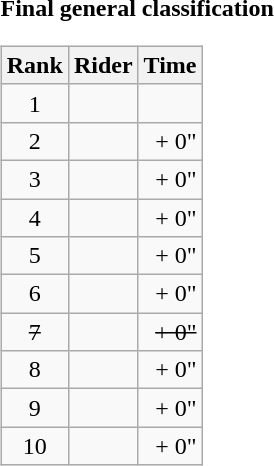<table>
<tr>
<td><strong>Final general classification</strong><br><table class="wikitable">
<tr>
<th scope="col">Rank</th>
<th scope="col">Rider</th>
<th scope="col">Time</th>
</tr>
<tr>
<td style="text-align:center;">1</td>
<td></td>
<td style="text-align:right;"></td>
</tr>
<tr>
<td style="text-align:center;">2</td>
<td></td>
<td style="text-align:right;">+ 0"</td>
</tr>
<tr>
<td style="text-align:center;">3</td>
<td></td>
<td style="text-align:right;">+ 0"</td>
</tr>
<tr>
<td style="text-align:center;">4</td>
<td></td>
<td style="text-align:right;">+ 0"</td>
</tr>
<tr>
<td style="text-align:center;">5</td>
<td></td>
<td style="text-align:right;">+ 0"</td>
</tr>
<tr>
<td style="text-align:center;">6</td>
<td></td>
<td style="text-align:right;">+ 0"</td>
</tr>
<tr>
<td style="text-align:center;"><s>7</s></td>
<td><s></s></td>
<td style="text-align:right;"><s>+ 0"</s></td>
</tr>
<tr>
<td style="text-align:center;">8</td>
<td></td>
<td style="text-align:right;">+ 0"</td>
</tr>
<tr>
<td style="text-align:center;">9</td>
<td></td>
<td style="text-align:right;">+ 0"</td>
</tr>
<tr>
<td style="text-align:center;">10</td>
<td></td>
<td style="text-align:right;">+ 0"</td>
</tr>
</table>
</td>
</tr>
</table>
